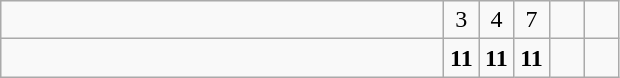<table class="wikitable">
<tr>
<td style="width:18em"></td>
<td align=center style="width:1em">3</td>
<td align=center style="width:1em">4</td>
<td align=center style="width:1em">7</td>
<td align=center style="width:1em"></td>
<td align=center style="width:1em"></td>
</tr>
<tr>
<td style="width:18em"><strong></strong></td>
<td align=center style="width:1em"><strong>11</strong></td>
<td align=center style="width:1em"><strong>11</strong></td>
<td align=center style="width:1em"><strong>11</strong></td>
<td align=center style="width:1em"></td>
<td align=center style="width:1em"></td>
</tr>
</table>
